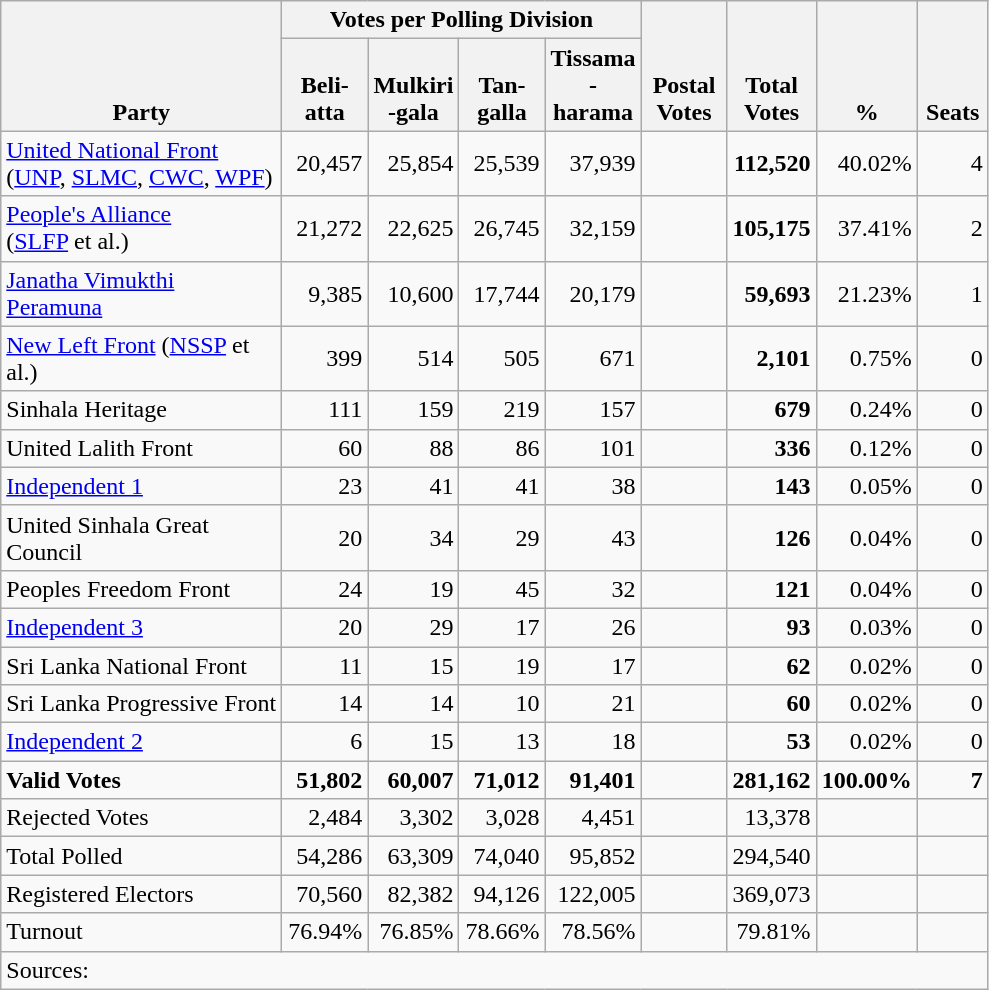<table class="wikitable" style="text-align:right;">
<tr>
<th align=left valign=bottom rowspan=2 width="180">Party</th>
<th colspan=4>Votes per Polling Division</th>
<th align=center valign=bottom rowspan=2 width="50">Postal<br>Votes</th>
<th align=center valign=bottom rowspan=2 width="50">Total Votes</th>
<th align=center valign=bottom rowspan=2 width="50">%</th>
<th align=center valign=bottom rowspan=2 width="40">Seats</th>
</tr>
<tr>
<th align=center valign=bottom width="50">Beli-<br>atta</th>
<th align=center valign=bottom width="50">Mulkiri<br>-gala</th>
<th align=center valign=bottom width="50">Tan-<br>galla</th>
<th align=center valign=bottom width="50">Tissama<br>-harama</th>
</tr>
<tr>
<td align=left><a href='#'>United National Front</a><br>(<a href='#'>UNP</a>, <a href='#'>SLMC</a>, <a href='#'>CWC</a>, <a href='#'>WPF</a>)</td>
<td>20,457</td>
<td>25,854</td>
<td>25,539</td>
<td>37,939</td>
<td></td>
<td><strong>112,520</strong></td>
<td>40.02%</td>
<td>4</td>
</tr>
<tr>
<td align=left><a href='#'>People's Alliance</a><br>(<a href='#'>SLFP</a> et al.)</td>
<td>21,272</td>
<td>22,625</td>
<td>26,745</td>
<td>32,159</td>
<td></td>
<td><strong>105,175</strong></td>
<td>37.41%</td>
<td>2</td>
</tr>
<tr>
<td align=left><a href='#'>Janatha Vimukthi Peramuna</a></td>
<td>9,385</td>
<td>10,600</td>
<td>17,744</td>
<td>20,179</td>
<td></td>
<td><strong>59,693</strong></td>
<td>21.23%</td>
<td>1</td>
</tr>
<tr>
<td align=left><a href='#'>New Left Front</a> (<a href='#'>NSSP</a> et al.)</td>
<td>399</td>
<td>514</td>
<td>505</td>
<td>671</td>
<td></td>
<td><strong>2,101</strong></td>
<td>0.75%</td>
<td>0</td>
</tr>
<tr>
<td align=left>Sinhala Heritage</td>
<td>111</td>
<td>159</td>
<td>219</td>
<td>157</td>
<td></td>
<td><strong>679</strong></td>
<td>0.24%</td>
<td>0</td>
</tr>
<tr>
<td align=left>United Lalith Front</td>
<td>60</td>
<td>88</td>
<td>86</td>
<td>101</td>
<td></td>
<td><strong>336</strong></td>
<td>0.12%</td>
<td>0</td>
</tr>
<tr>
<td align=left><a href='#'>Independent 1</a></td>
<td>23</td>
<td>41</td>
<td>41</td>
<td>38</td>
<td></td>
<td><strong>143</strong></td>
<td>0.05%</td>
<td>0</td>
</tr>
<tr>
<td align=left>United Sinhala Great Council</td>
<td>20</td>
<td>34</td>
<td>29</td>
<td>43</td>
<td></td>
<td><strong>126</strong></td>
<td>0.04%</td>
<td>0</td>
</tr>
<tr>
<td align=left>Peoples Freedom Front</td>
<td>24</td>
<td>19</td>
<td>45</td>
<td>32</td>
<td></td>
<td><strong>121</strong></td>
<td>0.04%</td>
<td>0</td>
</tr>
<tr>
<td align=left><a href='#'>Independent 3</a></td>
<td>20</td>
<td>29</td>
<td>17</td>
<td>26</td>
<td></td>
<td><strong>93</strong></td>
<td>0.03%</td>
<td>0</td>
</tr>
<tr>
<td align=left>Sri Lanka National Front</td>
<td>11</td>
<td>15</td>
<td>19</td>
<td>17</td>
<td></td>
<td><strong>62</strong></td>
<td>0.02%</td>
<td>0</td>
</tr>
<tr>
<td align=left>Sri Lanka Progressive Front</td>
<td>14</td>
<td>14</td>
<td>10</td>
<td>21</td>
<td></td>
<td><strong>60</strong></td>
<td>0.02%</td>
<td>0</td>
</tr>
<tr>
<td align=left><a href='#'>Independent 2</a></td>
<td>6</td>
<td>15</td>
<td>13</td>
<td>18</td>
<td></td>
<td><strong>53</strong></td>
<td>0.02%</td>
<td>0</td>
</tr>
<tr>
<td align=left><strong>Valid Votes</strong></td>
<td><strong>51,802</strong></td>
<td><strong>60,007</strong></td>
<td><strong>71,012</strong></td>
<td><strong>91,401</strong></td>
<td></td>
<td><strong>281,162</strong></td>
<td><strong>100.00%</strong></td>
<td><strong>7</strong></td>
</tr>
<tr>
<td align=left>Rejected Votes</td>
<td>2,484</td>
<td>3,302</td>
<td>3,028</td>
<td>4,451</td>
<td></td>
<td>13,378</td>
<td></td>
<td></td>
</tr>
<tr>
<td align=left>Total Polled</td>
<td>54,286</td>
<td>63,309</td>
<td>74,040</td>
<td>95,852</td>
<td></td>
<td>294,540</td>
<td></td>
<td></td>
</tr>
<tr>
<td align=left>Registered Electors</td>
<td>70,560</td>
<td>82,382</td>
<td>94,126</td>
<td>122,005</td>
<td></td>
<td>369,073</td>
<td></td>
<td></td>
</tr>
<tr>
<td align=left>Turnout</td>
<td>76.94%</td>
<td>76.85%</td>
<td>78.66%</td>
<td>78.56%</td>
<td></td>
<td>79.81%</td>
<td></td>
<td></td>
</tr>
<tr>
<td align=left colspan=10>Sources:</td>
</tr>
</table>
